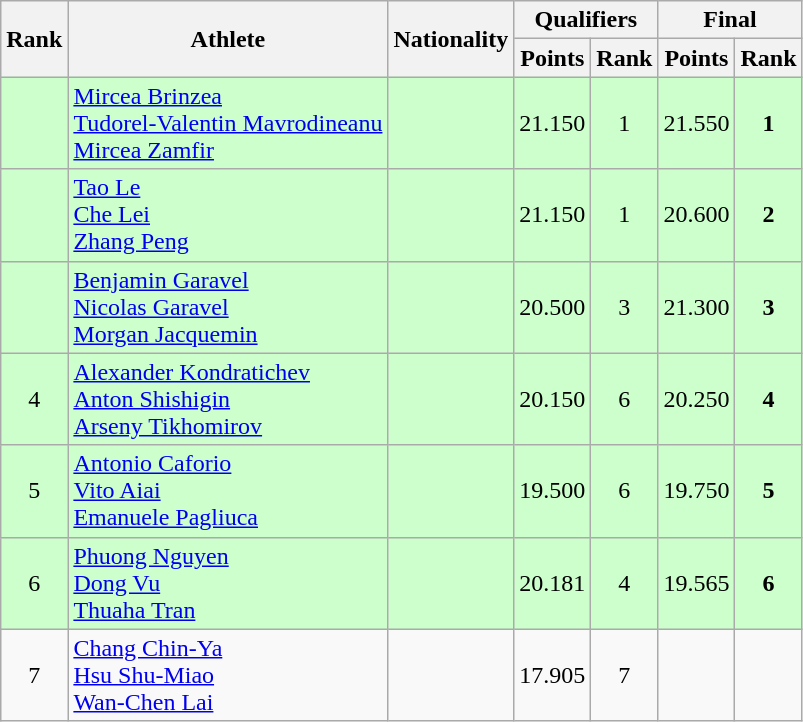<table class="wikitable" style="text-align:center">
<tr>
<th rowspan="2">Rank</th>
<th rowspan="2">Athlete</th>
<th rowspan="2">Nationality</th>
<th colspan="2">Qualifiers</th>
<th colspan="2">Final</th>
</tr>
<tr>
<th>Points</th>
<th>Rank</th>
<th>Points</th>
<th>Rank</th>
</tr>
<tr bgcolor=ccffcc>
<td></td>
<td align=left><a href='#'>Mircea Brinzea</a><br><a href='#'>Tudorel-Valentin Mavrodineanu</a><br><a href='#'>Mircea Zamfir</a></td>
<td align=left></td>
<td>21.150</td>
<td>1</td>
<td>21.550</td>
<td><strong>1</strong></td>
</tr>
<tr bgcolor=ccffcc>
<td></td>
<td align=left><a href='#'>Tao Le</a><br><a href='#'>Che Lei</a><br><a href='#'>Zhang Peng</a></td>
<td align=left></td>
<td>21.150</td>
<td>1</td>
<td>20.600</td>
<td><strong>2</strong></td>
</tr>
<tr bgcolor=ccffcc>
<td></td>
<td align=left><a href='#'>Benjamin Garavel</a><br><a href='#'>Nicolas Garavel</a><br><a href='#'>Morgan Jacquemin</a></td>
<td align=left></td>
<td>20.500</td>
<td>3</td>
<td>21.300</td>
<td><strong>3</strong></td>
</tr>
<tr bgcolor=ccffcc>
<td>4</td>
<td align=left><a href='#'>Alexander Kondratichev</a><br><a href='#'>Anton Shishigin</a><br><a href='#'>Arseny Tikhomirov</a></td>
<td align=left></td>
<td>20.150</td>
<td>6</td>
<td>20.250</td>
<td><strong>4</strong></td>
</tr>
<tr bgcolor=ccffcc>
<td>5</td>
<td align=left><a href='#'>Antonio Caforio</a><br><a href='#'>Vito Aiai</a><br><a href='#'>Emanuele Pagliuca</a></td>
<td align=left></td>
<td>19.500</td>
<td>6</td>
<td>19.750</td>
<td><strong>5</strong></td>
</tr>
<tr bgcolor=ccffcc>
<td>6</td>
<td align=left><a href='#'>Phuong Nguyen</a><br><a href='#'>Dong Vu</a><br><a href='#'>Thuaha Tran</a></td>
<td align=left></td>
<td>20.181</td>
<td>4</td>
<td>19.565</td>
<td><strong>6</strong></td>
</tr>
<tr>
<td>7</td>
<td align=left><a href='#'>Chang Chin-Ya</a><br><a href='#'>Hsu Shu-Miao</a><br><a href='#'>Wan-Chen Lai</a></td>
<td align=left></td>
<td>17.905</td>
<td>7</td>
<td></td>
<td></td>
</tr>
</table>
